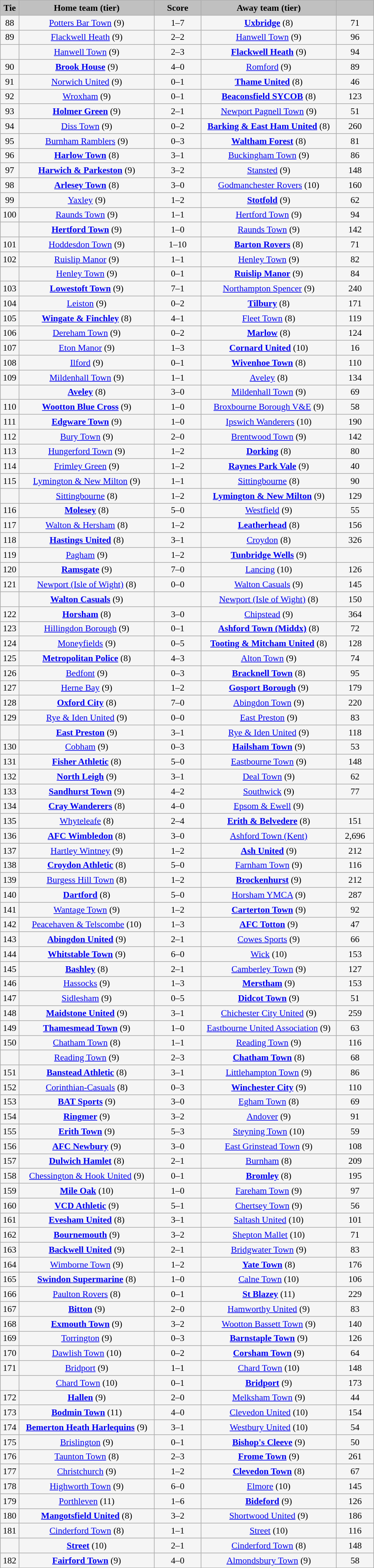<table class="wikitable" style="width: 600px; background:WhiteSmoke; text-align:center; font-size:90%">
<tr>
<td scope="col" style="width:  5.00%; background:silver;"><strong>Tie</strong></td>
<td scope="col" style="width: 36.25%; background:silver;"><strong>Home team (tier)</strong></td>
<td scope="col" style="width: 12.50%; background:silver;"><strong>Score</strong></td>
<td scope="col" style="width: 36.25%; background:silver;"><strong>Away team (tier)</strong></td>
<td scope="col" style="width: 10.00%; background:silver;"><strong></strong></td>
</tr>
<tr>
<td>88</td>
<td><a href='#'>Potters Bar Town</a> (9)</td>
<td>1–7</td>
<td><strong><a href='#'>Uxbridge</a></strong> (8)</td>
<td>71</td>
</tr>
<tr>
<td>89</td>
<td><a href='#'>Flackwell Heath</a> (9)</td>
<td>2–2</td>
<td><a href='#'>Hanwell Town</a> (9)</td>
<td>96</td>
</tr>
<tr>
<td><em></em></td>
<td><a href='#'>Hanwell Town</a> (9)</td>
<td>2–3</td>
<td><strong><a href='#'>Flackwell Heath</a></strong> (9)</td>
<td>94</td>
</tr>
<tr>
<td>90</td>
<td><strong><a href='#'>Brook House</a></strong> (9)</td>
<td>4–0</td>
<td><a href='#'>Romford</a> (9)</td>
<td>89</td>
</tr>
<tr>
<td>91</td>
<td><a href='#'>Norwich United</a> (9)</td>
<td>0–1</td>
<td><strong><a href='#'>Thame United</a></strong> (8)</td>
<td>46</td>
</tr>
<tr>
<td>92</td>
<td><a href='#'>Wroxham</a> (9)</td>
<td>0–1</td>
<td><strong><a href='#'>Beaconsfield SYCOB</a></strong> (8)</td>
<td>123</td>
</tr>
<tr>
<td>93</td>
<td><strong><a href='#'>Holmer Green</a></strong> (9)</td>
<td>2–1</td>
<td><a href='#'>Newport Pagnell Town</a> (9)</td>
<td>51</td>
</tr>
<tr>
<td>94</td>
<td><a href='#'>Diss Town</a> (9)</td>
<td>0–2</td>
<td><strong><a href='#'>Barking & East Ham United</a></strong> (8)</td>
<td>260</td>
</tr>
<tr>
<td>95</td>
<td><a href='#'>Burnham Ramblers</a> (9)</td>
<td>0–3</td>
<td><strong><a href='#'>Waltham Forest</a></strong> (8)</td>
<td>81</td>
</tr>
<tr>
<td>96</td>
<td><strong><a href='#'>Harlow Town</a></strong> (8)</td>
<td>3–1</td>
<td><a href='#'>Buckingham Town</a> (9)</td>
<td>86</td>
</tr>
<tr>
<td>97</td>
<td><strong><a href='#'>Harwich & Parkeston</a></strong> (9)</td>
<td>3–2</td>
<td><a href='#'>Stansted</a> (9)</td>
<td>148</td>
</tr>
<tr>
<td>98</td>
<td><strong><a href='#'>Arlesey Town</a></strong> (8)</td>
<td>3–0</td>
<td><a href='#'>Godmanchester Rovers</a> (10)</td>
<td>160</td>
</tr>
<tr>
<td>99</td>
<td><a href='#'>Yaxley</a> (9)</td>
<td>1–2</td>
<td><strong><a href='#'>Stotfold</a></strong> (9)</td>
<td>62</td>
</tr>
<tr>
<td>100</td>
<td><a href='#'>Raunds Town</a> (9)</td>
<td>1–1</td>
<td><a href='#'>Hertford Town</a> (9)</td>
<td>94</td>
</tr>
<tr>
<td><em></em></td>
<td><strong><a href='#'>Hertford Town</a></strong> (9)</td>
<td>1–0</td>
<td><a href='#'>Raunds Town</a> (9)</td>
<td>142</td>
</tr>
<tr>
<td>101</td>
<td><a href='#'>Hoddesdon Town</a> (9)</td>
<td>1–10</td>
<td><strong><a href='#'>Barton Rovers</a></strong> (8)</td>
<td>71</td>
</tr>
<tr>
<td>102</td>
<td><a href='#'>Ruislip Manor</a> (9)</td>
<td>1–1</td>
<td><a href='#'>Henley Town</a> (9)</td>
<td>82</td>
</tr>
<tr>
<td><em></em></td>
<td><a href='#'>Henley Town</a> (9)</td>
<td>0–1</td>
<td><strong><a href='#'>Ruislip Manor</a></strong> (9)</td>
<td>84</td>
</tr>
<tr>
<td>103</td>
<td><strong><a href='#'>Lowestoft Town</a></strong> (9)</td>
<td>7–1</td>
<td><a href='#'>Northampton Spencer</a> (9)</td>
<td>240</td>
</tr>
<tr>
<td>104</td>
<td><a href='#'>Leiston</a> (9)</td>
<td>0–2</td>
<td><strong><a href='#'>Tilbury</a></strong> (8)</td>
<td>171</td>
</tr>
<tr>
<td>105</td>
<td><strong><a href='#'>Wingate & Finchley</a></strong> (8)</td>
<td>4–1</td>
<td><a href='#'>Fleet Town</a> (8)</td>
<td>119</td>
</tr>
<tr>
<td>106</td>
<td><a href='#'>Dereham Town</a> (9)</td>
<td>0–2</td>
<td><strong><a href='#'>Marlow</a></strong> (8)</td>
<td>124</td>
</tr>
<tr>
<td>107</td>
<td><a href='#'>Eton Manor</a> (9)</td>
<td>1–3</td>
<td><strong><a href='#'>Cornard United</a></strong> (10)</td>
<td>16</td>
</tr>
<tr>
<td>108</td>
<td><a href='#'>Ilford</a> (9)</td>
<td>0–1</td>
<td><strong><a href='#'>Wivenhoe Town</a></strong> (8)</td>
<td>110</td>
</tr>
<tr>
<td>109</td>
<td><a href='#'>Mildenhall Town</a> (9)</td>
<td>1–1</td>
<td><a href='#'>Aveley</a> (8)</td>
<td>134</td>
</tr>
<tr>
<td><em></em></td>
<td><strong><a href='#'>Aveley</a></strong> (8)</td>
<td>3–0</td>
<td><a href='#'>Mildenhall Town</a> (9)</td>
<td>69</td>
</tr>
<tr>
<td>110</td>
<td><strong><a href='#'>Wootton Blue Cross</a></strong> (9)</td>
<td>1–0</td>
<td><a href='#'>Broxbourne Borough V&E</a> (9)</td>
<td>58</td>
</tr>
<tr>
<td>111</td>
<td><strong><a href='#'>Edgware Town</a></strong> (9)</td>
<td>1–0</td>
<td><a href='#'>Ipswich Wanderers</a> (10)</td>
<td>190</td>
</tr>
<tr>
<td>112</td>
<td><a href='#'>Bury Town</a> (9)</td>
<td>2–0</td>
<td><a href='#'>Brentwood Town</a> (9)</td>
<td>142</td>
</tr>
<tr>
<td>113</td>
<td><a href='#'>Hungerford Town</a> (9)</td>
<td>1–2</td>
<td><strong><a href='#'>Dorking</a></strong> (8)</td>
<td>80</td>
</tr>
<tr>
<td>114</td>
<td><a href='#'>Frimley Green</a> (9)</td>
<td>1–2</td>
<td><strong><a href='#'>Raynes Park Vale</a></strong> (9)</td>
<td>40</td>
</tr>
<tr>
<td>115</td>
<td><a href='#'>Lymington & New Milton</a> (9)</td>
<td>1–1</td>
<td><a href='#'>Sittingbourne</a> (8)</td>
<td>90</td>
</tr>
<tr>
<td><em></em></td>
<td><a href='#'>Sittingbourne</a> (8)</td>
<td>1–2</td>
<td><strong><a href='#'>Lymington & New Milton</a></strong> (9)</td>
<td>129</td>
</tr>
<tr>
<td>116</td>
<td><strong><a href='#'>Molesey</a></strong> (8)</td>
<td>5–0</td>
<td><a href='#'>Westfield</a> (9)</td>
<td>55</td>
</tr>
<tr>
<td>117</td>
<td><a href='#'>Walton & Hersham</a> (8)</td>
<td>1–2</td>
<td><strong><a href='#'>Leatherhead</a></strong> (8)</td>
<td>156</td>
</tr>
<tr>
<td>118</td>
<td><strong><a href='#'>Hastings United</a></strong> (8)</td>
<td>3–1</td>
<td><a href='#'>Croydon</a> (8)</td>
<td>326</td>
</tr>
<tr>
<td>119</td>
<td><a href='#'>Pagham</a> (9)</td>
<td>1–2</td>
<td><strong><a href='#'>Tunbridge Wells</a></strong> (9)</td>
<td></td>
</tr>
<tr>
<td>120</td>
<td><strong><a href='#'>Ramsgate</a></strong> (9)</td>
<td>7–0</td>
<td><a href='#'>Lancing</a> (10)</td>
<td>126</td>
</tr>
<tr>
<td>121</td>
<td><a href='#'>Newport (Isle of Wight)</a> (8)</td>
<td>0–0</td>
<td><a href='#'>Walton Casuals</a> (9)</td>
<td>145</td>
</tr>
<tr>
<td><em></em></td>
<td><strong><a href='#'>Walton Casuals</a></strong> (9)</td>
<td></td>
<td><a href='#'>Newport (Isle of Wight)</a> (8)</td>
<td>150</td>
</tr>
<tr>
<td>122</td>
<td><strong><a href='#'>Horsham</a></strong> (8)</td>
<td>3–0</td>
<td><a href='#'>Chipstead</a> (9)</td>
<td>364</td>
</tr>
<tr>
<td>123</td>
<td><a href='#'>Hillingdon Borough</a> (9)</td>
<td>0–1</td>
<td><strong><a href='#'>Ashford Town (Middx)</a></strong> (8)</td>
<td>72</td>
</tr>
<tr>
<td>124</td>
<td><a href='#'>Moneyfields</a> (9)</td>
<td>0–5</td>
<td><strong><a href='#'>Tooting & Mitcham United</a></strong> (8)</td>
<td>128</td>
</tr>
<tr>
<td>125</td>
<td><strong><a href='#'>Metropolitan Police</a></strong> (8)</td>
<td>4–3</td>
<td><a href='#'>Alton Town</a> (9)</td>
<td>74</td>
</tr>
<tr>
<td>126</td>
<td><a href='#'>Bedfont</a> (9)</td>
<td>0–3</td>
<td><strong><a href='#'>Bracknell Town</a></strong> (8)</td>
<td>95</td>
</tr>
<tr>
<td>127</td>
<td><a href='#'>Herne Bay</a> (9)</td>
<td>1–2</td>
<td><strong><a href='#'>Gosport Borough</a></strong> (9)</td>
<td>179</td>
</tr>
<tr>
<td>128</td>
<td><strong><a href='#'>Oxford City</a></strong> (8)</td>
<td>7–0</td>
<td><a href='#'>Abingdon Town</a> (9)</td>
<td>220</td>
</tr>
<tr>
<td>129</td>
<td><a href='#'>Rye & Iden United</a> (9)</td>
<td>0–0</td>
<td><a href='#'>East Preston</a> (9)</td>
<td>83</td>
</tr>
<tr>
<td><em></em></td>
<td><strong><a href='#'>East Preston</a></strong> (9)</td>
<td>3–1</td>
<td><a href='#'>Rye & Iden United</a> (9)</td>
<td>118</td>
</tr>
<tr>
<td>130</td>
<td><a href='#'>Cobham</a> (9)</td>
<td>0–3</td>
<td><strong><a href='#'>Hailsham Town</a></strong> (9)</td>
<td>53</td>
</tr>
<tr>
<td>131</td>
<td><strong><a href='#'>Fisher Athletic</a></strong> (8)</td>
<td>5–0</td>
<td><a href='#'>Eastbourne Town</a> (9)</td>
<td>148</td>
</tr>
<tr>
<td>132</td>
<td><strong><a href='#'>North Leigh</a></strong> (9)</td>
<td>3–1</td>
<td><a href='#'>Deal Town</a> (9)</td>
<td>62</td>
</tr>
<tr>
<td>133</td>
<td><strong><a href='#'>Sandhurst Town</a></strong> (9)</td>
<td>4–2</td>
<td><a href='#'>Southwick</a> (9)</td>
<td>77</td>
</tr>
<tr>
<td>134</td>
<td><strong><a href='#'>Cray Wanderers</a></strong> (8)</td>
<td>4–0</td>
<td><a href='#'>Epsom & Ewell</a> (9)</td>
<td></td>
</tr>
<tr>
<td>135</td>
<td><a href='#'>Whyteleafe</a> (8)</td>
<td>2–4</td>
<td><strong><a href='#'>Erith & Belvedere</a></strong> (8)</td>
<td>151</td>
</tr>
<tr>
<td>136</td>
<td><strong><a href='#'>AFC Wimbledon</a></strong> (8)</td>
<td>3–0</td>
<td><a href='#'>Ashford Town (Kent)</a></td>
<td>2,696</td>
</tr>
<tr>
<td>137</td>
<td><a href='#'>Hartley Wintney</a> (9)</td>
<td>1–2</td>
<td><strong><a href='#'>Ash United</a></strong> (9)</td>
<td>212</td>
</tr>
<tr>
<td>138</td>
<td><strong><a href='#'>Croydon Athletic</a></strong> (8)</td>
<td>5–0</td>
<td><a href='#'>Farnham Town</a> (9)</td>
<td>116</td>
</tr>
<tr>
<td>139</td>
<td><a href='#'>Burgess Hill Town</a> (8)</td>
<td>1–2</td>
<td><strong><a href='#'>Brockenhurst</a></strong> (9)</td>
<td>212</td>
</tr>
<tr>
<td>140</td>
<td><strong><a href='#'>Dartford</a></strong> (8)</td>
<td>5–0</td>
<td><a href='#'>Horsham YMCA</a> (9)</td>
<td>287</td>
</tr>
<tr>
<td>141</td>
<td><a href='#'>Wantage Town</a> (9)</td>
<td>1–2</td>
<td><strong><a href='#'>Carterton Town</a></strong> (9)</td>
<td>92</td>
</tr>
<tr>
<td>142</td>
<td><a href='#'>Peacehaven & Telscombe</a> (10)</td>
<td>1–3</td>
<td><strong><a href='#'>AFC Totton</a></strong> (9)</td>
<td>47</td>
</tr>
<tr>
<td>143</td>
<td><strong><a href='#'>Abingdon United</a></strong> (9)</td>
<td>2–1</td>
<td><a href='#'>Cowes Sports</a> (9)</td>
<td>66</td>
</tr>
<tr>
<td>144</td>
<td><strong><a href='#'>Whitstable Town</a></strong> (9)</td>
<td>6–0</td>
<td><a href='#'>Wick</a> (10)</td>
<td>153</td>
</tr>
<tr>
<td>145</td>
<td><strong><a href='#'>Bashley</a></strong> (8)</td>
<td>2–1</td>
<td><a href='#'>Camberley Town</a> (9)</td>
<td>127</td>
</tr>
<tr>
<td>146</td>
<td><a href='#'>Hassocks</a> (9)</td>
<td>1–3</td>
<td><strong><a href='#'>Merstham</a></strong> (9)</td>
<td>153</td>
</tr>
<tr>
<td>147</td>
<td><a href='#'>Sidlesham</a> (9)</td>
<td>0–5</td>
<td><strong><a href='#'>Didcot Town</a></strong> (9)</td>
<td>51</td>
</tr>
<tr>
<td>148</td>
<td><strong><a href='#'>Maidstone United</a></strong> (9)</td>
<td>3–1</td>
<td><a href='#'>Chichester City United</a> (9)</td>
<td>259</td>
</tr>
<tr>
<td>149</td>
<td><strong><a href='#'>Thamesmead Town</a></strong> (9)</td>
<td>1–0</td>
<td><a href='#'>Eastbourne United Association</a> (9)</td>
<td>63</td>
</tr>
<tr>
<td>150</td>
<td><a href='#'>Chatham Town</a> (8)</td>
<td>1–1</td>
<td><a href='#'>Reading Town</a> (9)</td>
<td>116</td>
</tr>
<tr>
<td><em></em></td>
<td><a href='#'>Reading Town</a> (9)</td>
<td>2–3</td>
<td><strong><a href='#'>Chatham Town</a></strong> (8)</td>
<td>68</td>
</tr>
<tr>
<td>151</td>
<td><strong><a href='#'>Banstead Athletic</a></strong> (8)</td>
<td>3–1</td>
<td><a href='#'>Littlehampton Town</a> (9)</td>
<td>86</td>
</tr>
<tr>
<td>152</td>
<td><a href='#'>Corinthian-Casuals</a> (8)</td>
<td>0–3</td>
<td><strong><a href='#'>Winchester City</a></strong> (9)</td>
<td>110</td>
</tr>
<tr>
<td>153</td>
<td><strong><a href='#'>BAT Sports</a></strong> (9)</td>
<td>3–0</td>
<td><a href='#'>Egham Town</a> (8)</td>
<td>69</td>
</tr>
<tr>
<td>154</td>
<td><strong><a href='#'>Ringmer</a></strong> (9)</td>
<td>3–2</td>
<td><a href='#'>Andover</a> (9)</td>
<td>91</td>
</tr>
<tr>
<td>155</td>
<td><strong><a href='#'>Erith Town</a></strong> (9)</td>
<td>5–3</td>
<td><a href='#'>Steyning Town</a> (10)</td>
<td>59</td>
</tr>
<tr>
<td>156</td>
<td><strong><a href='#'>AFC Newbury</a></strong> (9)</td>
<td>3–0</td>
<td><a href='#'>East Grinstead Town</a> (9)</td>
<td>108</td>
</tr>
<tr>
<td>157</td>
<td><strong><a href='#'>Dulwich Hamlet</a></strong> (8)</td>
<td>2–1</td>
<td><a href='#'>Burnham</a> (8)</td>
<td>209</td>
</tr>
<tr>
<td>158</td>
<td><a href='#'>Chessington & Hook United</a> (9)</td>
<td>0–1</td>
<td><strong><a href='#'>Bromley</a></strong> (8)</td>
<td>195</td>
</tr>
<tr>
<td>159</td>
<td><strong><a href='#'>Mile Oak</a></strong> (10)</td>
<td>1–0</td>
<td><a href='#'>Fareham Town</a> (9)</td>
<td>97</td>
</tr>
<tr>
<td>160</td>
<td><strong><a href='#'>VCD Athletic</a></strong> (9)</td>
<td>5–1</td>
<td><a href='#'>Chertsey Town</a> (9)</td>
<td>56</td>
</tr>
<tr>
<td>161</td>
<td><strong><a href='#'>Evesham United</a></strong> (8)</td>
<td>3–1</td>
<td><a href='#'>Saltash United</a> (10)</td>
<td>101</td>
</tr>
<tr>
<td>162</td>
<td><strong><a href='#'>Bournemouth</a></strong> (9)</td>
<td>3–2</td>
<td><a href='#'>Shepton Mallet</a> (10)</td>
<td>71</td>
</tr>
<tr>
<td>163</td>
<td><strong><a href='#'>Backwell United</a></strong> (9)</td>
<td>2–1</td>
<td><a href='#'>Bridgwater Town</a> (9)</td>
<td>83</td>
</tr>
<tr>
<td>164</td>
<td><a href='#'>Wimborne Town</a> (9)</td>
<td>1–2</td>
<td><strong><a href='#'>Yate Town</a></strong> (8)</td>
<td>176</td>
</tr>
<tr>
<td>165</td>
<td><strong><a href='#'>Swindon Supermarine</a></strong> (8)</td>
<td>1–0</td>
<td><a href='#'>Calne Town</a> (10)</td>
<td>106</td>
</tr>
<tr>
<td>166</td>
<td><a href='#'>Paulton Rovers</a> (8)</td>
<td>0–1</td>
<td><strong><a href='#'>St Blazey</a></strong> (11)</td>
<td>229</td>
</tr>
<tr>
<td>167</td>
<td><strong><a href='#'>Bitton</a></strong> (9)</td>
<td>2–0</td>
<td><a href='#'>Hamworthy United</a> (9)</td>
<td>83</td>
</tr>
<tr>
<td>168</td>
<td><strong><a href='#'>Exmouth Town</a></strong> (9)</td>
<td>3–2</td>
<td><a href='#'>Wootton Bassett Town</a> (9)</td>
<td>140</td>
</tr>
<tr>
<td>169</td>
<td><a href='#'>Torrington</a> (9)</td>
<td>0–3</td>
<td><strong><a href='#'>Barnstaple Town</a></strong> (9)</td>
<td>126</td>
</tr>
<tr>
<td>170</td>
<td><a href='#'>Dawlish Town</a> (10)</td>
<td>0–2</td>
<td><strong><a href='#'>Corsham Town</a></strong> (9)</td>
<td>64</td>
</tr>
<tr>
<td>171</td>
<td><a href='#'>Bridport</a> (9)</td>
<td>1–1</td>
<td><a href='#'>Chard Town</a> (10)</td>
<td>148</td>
</tr>
<tr>
<td><em></em></td>
<td><a href='#'>Chard Town</a> (10)</td>
<td>0–1</td>
<td><strong><a href='#'>Bridport</a></strong> (9)</td>
<td>173</td>
</tr>
<tr>
<td>172</td>
<td><strong><a href='#'>Hallen</a></strong> (9)</td>
<td>2–0</td>
<td><a href='#'>Melksham Town</a> (9)</td>
<td>44</td>
</tr>
<tr>
<td>173</td>
<td><strong><a href='#'>Bodmin Town</a></strong> (11)</td>
<td>4–0</td>
<td><a href='#'>Clevedon United</a> (10)</td>
<td>154</td>
</tr>
<tr>
<td>174</td>
<td><strong><a href='#'>Bemerton Heath Harlequins</a></strong> (9)</td>
<td>3–1</td>
<td><a href='#'>Westbury United</a> (10)</td>
<td>54</td>
</tr>
<tr>
<td>175</td>
<td><a href='#'>Brislington</a> (9)</td>
<td>0–1</td>
<td><strong><a href='#'>Bishop's Cleeve</a></strong> (9)</td>
<td>50</td>
</tr>
<tr>
<td>176</td>
<td><a href='#'>Taunton Town</a> (8)</td>
<td>2–3</td>
<td><strong><a href='#'>Frome Town</a></strong> (9)</td>
<td>261</td>
</tr>
<tr>
<td>177</td>
<td><a href='#'>Christchurch</a> (9)</td>
<td>1–2</td>
<td><strong><a href='#'>Clevedon Town</a></strong> (8)</td>
<td>67</td>
</tr>
<tr>
<td>178</td>
<td><a href='#'>Highworth Town</a> (9)</td>
<td>6–0</td>
<td><a href='#'>Elmore</a> (10)</td>
<td>145</td>
</tr>
<tr>
<td>179</td>
<td><a href='#'>Porthleven</a> (11)</td>
<td>1–6</td>
<td><strong><a href='#'>Bideford</a></strong> (9)</td>
<td>126</td>
</tr>
<tr>
<td>180</td>
<td><strong><a href='#'>Mangotsfield United</a></strong> (8)</td>
<td>3–2</td>
<td><a href='#'>Shortwood United</a> (9)</td>
<td>186</td>
</tr>
<tr>
<td>181</td>
<td><a href='#'>Cinderford Town</a> (8)</td>
<td>1–1</td>
<td><a href='#'>Street</a> (10)</td>
<td>116</td>
</tr>
<tr>
<td><em></em></td>
<td><strong><a href='#'>Street</a></strong> (10)</td>
<td>2–1</td>
<td><a href='#'>Cinderford Town</a> (8)</td>
<td>148</td>
</tr>
<tr>
<td>182</td>
<td><strong><a href='#'>Fairford Town</a></strong> (9)</td>
<td>4–0</td>
<td><a href='#'>Almondsbury Town</a> (9)</td>
<td>58</td>
</tr>
</table>
